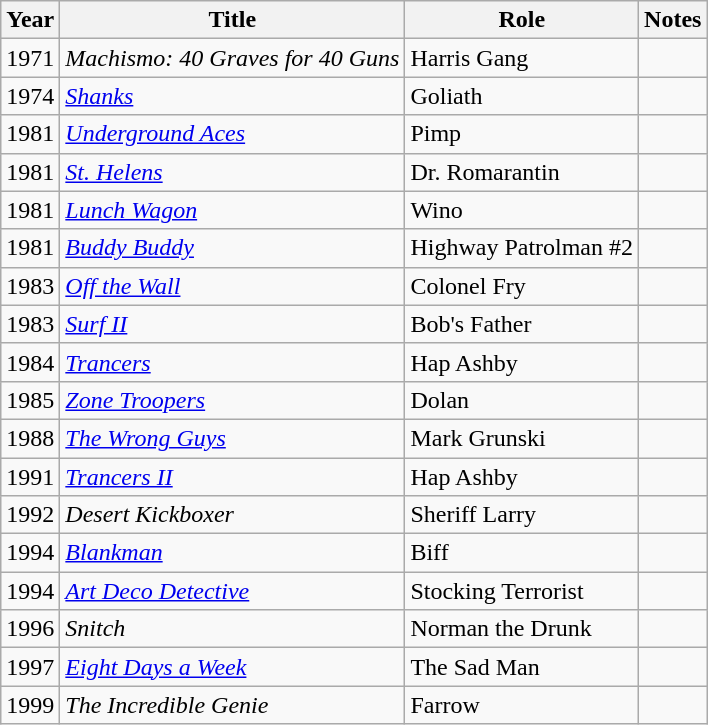<table class="wikitable sortable">
<tr>
<th>Year</th>
<th>Title</th>
<th>Role</th>
<th>Notes</th>
</tr>
<tr>
<td>1971</td>
<td><em>Machismo: 40 Graves for 40 Guns</em></td>
<td>Harris Gang</td>
<td></td>
</tr>
<tr>
<td>1974</td>
<td><a href='#'><em>Shanks</em></a></td>
<td>Goliath</td>
<td></td>
</tr>
<tr>
<td>1981</td>
<td><em><a href='#'>Underground Aces</a></em></td>
<td>Pimp</td>
<td></td>
</tr>
<tr>
<td>1981</td>
<td><a href='#'><em>St. Helens</em></a></td>
<td>Dr. Romarantin</td>
<td></td>
</tr>
<tr>
<td>1981</td>
<td><em><a href='#'>Lunch Wagon</a></em></td>
<td>Wino</td>
<td></td>
</tr>
<tr>
<td>1981</td>
<td><em><a href='#'>Buddy Buddy</a></em></td>
<td>Highway Patrolman #2</td>
<td></td>
</tr>
<tr>
<td>1983</td>
<td><a href='#'><em>Off the Wall</em></a></td>
<td>Colonel Fry</td>
<td></td>
</tr>
<tr>
<td>1983</td>
<td><em><a href='#'>Surf II</a></em></td>
<td>Bob's Father</td>
<td></td>
</tr>
<tr>
<td>1984</td>
<td><em><a href='#'>Trancers</a></em></td>
<td>Hap Ashby</td>
<td></td>
</tr>
<tr>
<td>1985</td>
<td><em><a href='#'>Zone Troopers</a></em></td>
<td>Dolan</td>
<td></td>
</tr>
<tr>
<td>1988</td>
<td><em><a href='#'>The Wrong Guys</a></em></td>
<td>Mark Grunski</td>
<td></td>
</tr>
<tr>
<td>1991</td>
<td><em><a href='#'>Trancers II</a></em></td>
<td>Hap Ashby</td>
<td></td>
</tr>
<tr>
<td>1992</td>
<td><em>Desert Kickboxer</em></td>
<td>Sheriff Larry</td>
<td></td>
</tr>
<tr>
<td>1994</td>
<td><em><a href='#'>Blankman</a></em></td>
<td>Biff</td>
<td></td>
</tr>
<tr>
<td>1994</td>
<td><em><a href='#'>Art Deco Detective</a></em></td>
<td>Stocking Terrorist</td>
<td></td>
</tr>
<tr>
<td>1996</td>
<td><em>Snitch</em></td>
<td>Norman the Drunk</td>
<td></td>
</tr>
<tr>
<td>1997</td>
<td><a href='#'><em>Eight Days a Week</em></a></td>
<td>The Sad Man</td>
<td></td>
</tr>
<tr>
<td>1999</td>
<td><em>The Incredible Genie</em></td>
<td>Farrow</td>
<td></td>
</tr>
</table>
